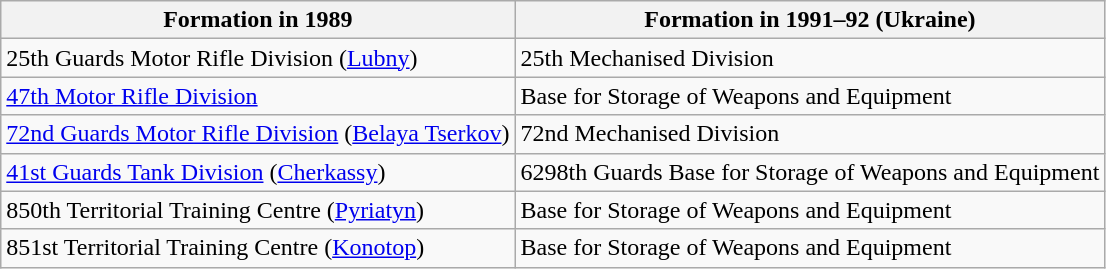<table class="wikitable">
<tr>
<th>Formation in 1989</th>
<th>Formation in 1991–92 (Ukraine)</th>
</tr>
<tr>
<td>25th Guards Motor Rifle Division (<a href='#'>Lubny</a>)</td>
<td>25th Mechanised Division</td>
</tr>
<tr>
<td><a href='#'>47th Motor Rifle Division</a></td>
<td>Base for Storage of Weapons and Equipment</td>
</tr>
<tr>
<td><a href='#'>72nd Guards Motor Rifle Division</a> (<a href='#'>Belaya Tserkov</a>)</td>
<td>72nd Mechanised Division</td>
</tr>
<tr>
<td><a href='#'>41st Guards Tank Division</a> (<a href='#'>Cherkassy</a>)</td>
<td>6298th Guards Base for Storage of Weapons and Equipment</td>
</tr>
<tr>
<td>850th Territorial Training Centre (<a href='#'>Pyriatyn</a>)</td>
<td>Base for Storage of Weapons and Equipment</td>
</tr>
<tr>
<td>851st Territorial Training Centre (<a href='#'>Konotop</a>)</td>
<td>Base for Storage of Weapons and Equipment</td>
</tr>
</table>
